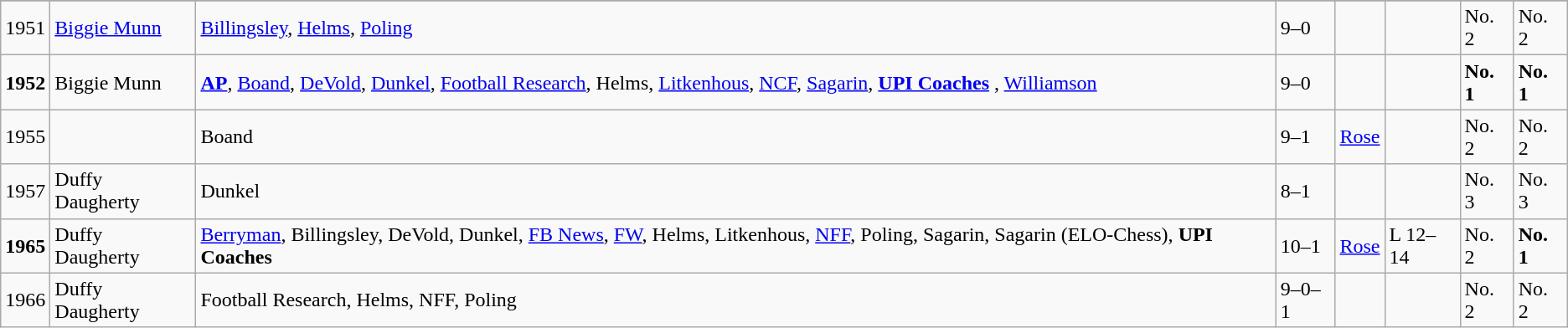<table class="wikitable">
<tr>
</tr>
<tr>
<td>1951</td>
<td><a href='#'>Biggie Munn</a></td>
<td><a href='#'>Billingsley</a>, <a href='#'>Helms</a>, <a href='#'>Poling</a></td>
<td>9–0</td>
<td></td>
<td></td>
<td>No. 2</td>
<td>No. 2</td>
</tr>
<tr>
<td><strong>1952</strong></td>
<td>Biggie Munn</td>
<td><strong><a href='#'>AP</a></strong>, <a href='#'>Boand</a>, <a href='#'>DeVold</a>, <a href='#'>Dunkel</a>, <a href='#'>Football Research</a>, Helms, <a href='#'>Litkenhous</a>, <a href='#'>NCF</a>, <a href='#'>Sagarin</a>, <strong><a href='#'>UPI Coaches</a> </strong>, <a href='#'>Williamson</a></td>
<td>9–0</td>
<td></td>
<td></td>
<td><strong>No. 1</strong></td>
<td><strong>No. 1</strong></td>
</tr>
<tr>
<td>1955</td>
<td></td>
<td>Boand</td>
<td>9–1</td>
<td><a href='#'>Rose</a></td>
<td></td>
<td>No. 2</td>
<td>No. 2</td>
</tr>
<tr>
<td>1957</td>
<td>Duffy Daugherty</td>
<td>Dunkel</td>
<td>8–1</td>
<td></td>
<td></td>
<td>No. 3</td>
<td>No. 3</td>
</tr>
<tr>
<td><strong>1965</strong></td>
<td>Duffy Daugherty</td>
<td><a href='#'>Berryman</a>, Billingsley, DeVold, Dunkel, <a href='#'>FB News</a>, <a href='#'>FW</a>, Helms, Litkenhous, <a href='#'>NFF</a>, Poling, Sagarin, Sagarin (ELO-Chess), <strong>UPI Coaches </strong> </td>
<td>10–1</td>
<td><a href='#'>Rose</a></td>
<td>L 12–14</td>
<td>No. 2</td>
<td><strong>No. 1</strong></td>
</tr>
<tr>
<td>1966</td>
<td>Duffy Daugherty</td>
<td>Football Research, Helms, NFF, Poling</td>
<td>9–0–1</td>
<td></td>
<td></td>
<td>No. 2</td>
<td>No. 2</td>
</tr>
</table>
